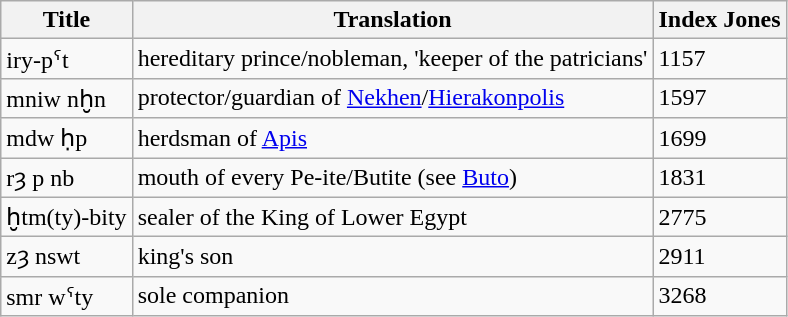<table class="wikitable">
<tr>
<th>Title</th>
<th>Translation</th>
<th>Index Jones</th>
</tr>
<tr>
<td>iry-pˁt</td>
<td>hereditary prince/nobleman, 'keeper of the patricians'</td>
<td>1157</td>
</tr>
<tr>
<td>mniw nḫn</td>
<td>protector/guardian of <a href='#'>Nekhen</a>/<a href='#'>Hierakonpolis</a></td>
<td>1597</td>
</tr>
<tr>
<td>mdw ḥp</td>
<td>herdsman of <a href='#'>Apis</a></td>
<td>1699</td>
</tr>
<tr>
<td>rȝ p nb</td>
<td>mouth of every Pe-ite/Butite (see <a href='#'>Buto</a>)</td>
<td>1831</td>
</tr>
<tr>
<td>ḫtm(ty)-bity</td>
<td>sealer of the King of Lower Egypt</td>
<td>2775</td>
</tr>
<tr>
<td>zȝ nswt</td>
<td>king's son</td>
<td>2911</td>
</tr>
<tr>
<td>smr wˁty</td>
<td>sole companion</td>
<td>3268</td>
</tr>
</table>
